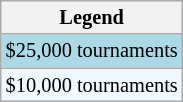<table class="wikitable" style="font-size:85%;">
<tr>
<th>Legend</th>
</tr>
<tr style="background:lightblue;">
<td>$25,000 tournaments</td>
</tr>
<tr style="background:#f0f8ff;">
<td>$10,000 tournaments</td>
</tr>
</table>
